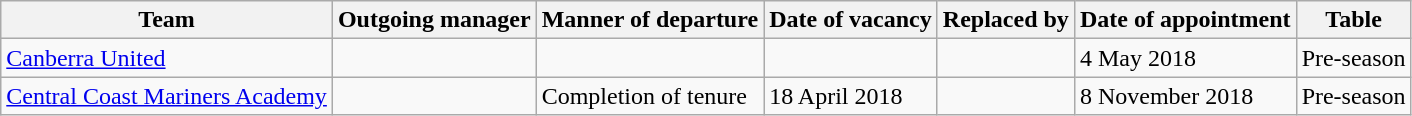<table class="wikitable sortable">
<tr>
<th>Team<br></th>
<th>Outgoing manager<br></th>
<th>Manner of departure<br></th>
<th>Date of vacancy<br></th>
<th>Replaced by<br></th>
<th>Date of appointment<br></th>
<th>Table<br></th>
</tr>
<tr>
<td><a href='#'>Canberra United</a></td>
<td></td>
<td></td>
<td></td>
<td></td>
<td>4 May 2018</td>
<td>Pre-season</td>
</tr>
<tr>
<td><a href='#'>Central Coast Mariners Academy</a></td>
<td></td>
<td>Completion of tenure</td>
<td>18 April 2018</td>
<td></td>
<td>8 November 2018</td>
<td>Pre-season</td>
</tr>
</table>
